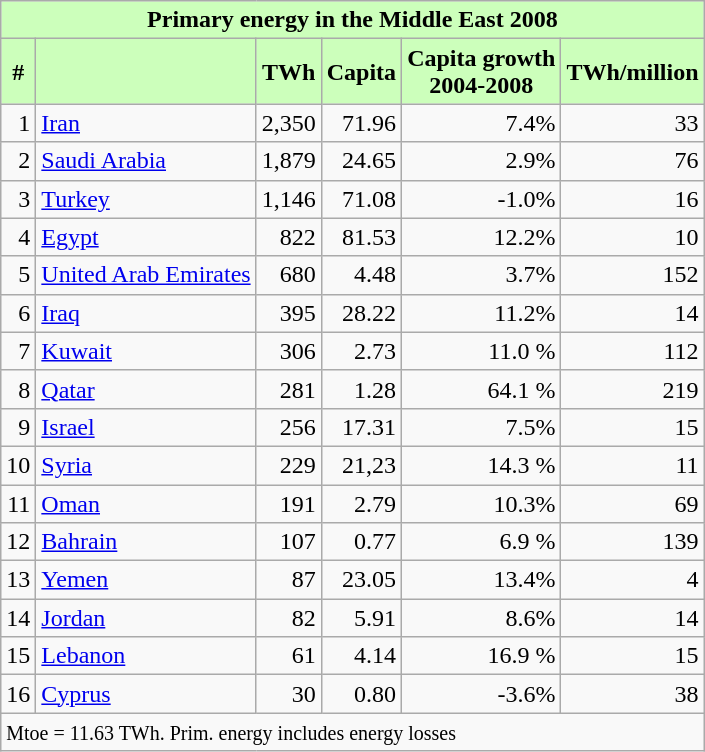<table class="wikitable">
<tr>
<th colspan=6 align="center" style="background-color: #cfb;">Primary energy in the Middle East 2008</th>
</tr>
<tr>
<th style="background-color: #cfb;">#</th>
<th style="background-color: #cfb;"></th>
<th style="background-color: #cfb;">TWh</th>
<th style="background-color: #cfb;">Capita</th>
<th style="background-color: #cfb;">Capita growth <br>2004-2008</th>
<th style="background-color: #cfb;">TWh/million</th>
</tr>
<tr ---->
<td align="right">1</td>
<td align="left"><a href='#'>Iran</a></td>
<td align="right">2,350</td>
<td align="right">71.96</td>
<td align="right">7.4%</td>
<td align="right">33</td>
</tr>
<tr --->
<td align="right">2</td>
<td align="left"><a href='#'>Saudi Arabia</a></td>
<td align="right">1,879</td>
<td align="right">24.65</td>
<td align="right">2.9%</td>
<td align="right">76</td>
</tr>
<tr ---->
<td align="right">3</td>
<td align="left"><a href='#'>Turkey</a></td>
<td align="right">1,146</td>
<td align="right">71.08</td>
<td align="right">-1.0%</td>
<td align="right">16</td>
</tr>
<tr --->
<td align="right">4</td>
<td align="left"><a href='#'>Egypt</a></td>
<td align="right">822</td>
<td align="right">81.53</td>
<td align="right">12.2%</td>
<td align="right">10</td>
</tr>
<tr ---->
<td align="right">5</td>
<td align="left"><a href='#'>United Arab Emirates</a></td>
<td align="right">680</td>
<td align="right">4.48</td>
<td align="right">3.7%</td>
<td align="right">152</td>
</tr>
<tr --->
<td align="right">6</td>
<td align="left"><a href='#'>Iraq</a></td>
<td align="right">395</td>
<td align="right">28.22</td>
<td align="right">11.2%</td>
<td align="right">14</td>
</tr>
<tr --->
<td align="right">7</td>
<td align="left"><a href='#'>Kuwait</a></td>
<td align="right">306</td>
<td align="right">2.73</td>
<td align="right">11.0 %</td>
<td align="right">112</td>
</tr>
<tr ---->
<td align="right">8</td>
<td align="left"><a href='#'>Qatar</a></td>
<td align="right">281</td>
<td align="right">1.28</td>
<td align="right">64.1 %</td>
<td align="right">219</td>
</tr>
<tr --->
<td align="right">9</td>
<td align="left"><a href='#'>Israel</a></td>
<td align="right">256</td>
<td align="right">17.31</td>
<td align="right">7.5%</td>
<td align="right">15</td>
</tr>
<tr --->
<td align="right">10</td>
<td align="left"><a href='#'>Syria</a></td>
<td align="right">229</td>
<td align="right">21,23</td>
<td align="right">14.3 %</td>
<td align="right">11</td>
</tr>
<tr --->
<td align="right">11</td>
<td align="left"><a href='#'>Oman</a></td>
<td align="right">191</td>
<td align="right">2.79</td>
<td align="right">10.3%</td>
<td align="right">69</td>
</tr>
<tr ---->
<td align="right">12</td>
<td align="left"><a href='#'>Bahrain</a></td>
<td align="right">107</td>
<td align="right">0.77</td>
<td align="right">6.9 %</td>
<td align="right">139</td>
</tr>
<tr --->
<td align="right">13</td>
<td align="left"><a href='#'>Yemen</a></td>
<td align="right">87</td>
<td align="right">23.05</td>
<td align="right">13.4%</td>
<td align="right">4</td>
</tr>
<tr --->
<td align="right">14</td>
<td align="left"><a href='#'>Jordan</a></td>
<td align="right">82</td>
<td align="right">5.91</td>
<td align="right">8.6%</td>
<td align="right">14</td>
</tr>
<tr ---->
<td align="right">15</td>
<td align="left"><a href='#'>Lebanon</a></td>
<td align="right">61</td>
<td align="right">4.14</td>
<td align="right">16.9 %</td>
<td align="right">15</td>
</tr>
<tr ---->
<td align="right">16</td>
<td align="left"><a href='#'>Cyprus</a></td>
<td align="right">30</td>
<td align="right">0.80</td>
<td align="right">-3.6%</td>
<td align="right">38</td>
</tr>
<tr ---->
<td align="left" colspan=6><small> Mtoe = 11.63 TWh. Prim. energy includes energy losses</small></td>
</tr>
</table>
